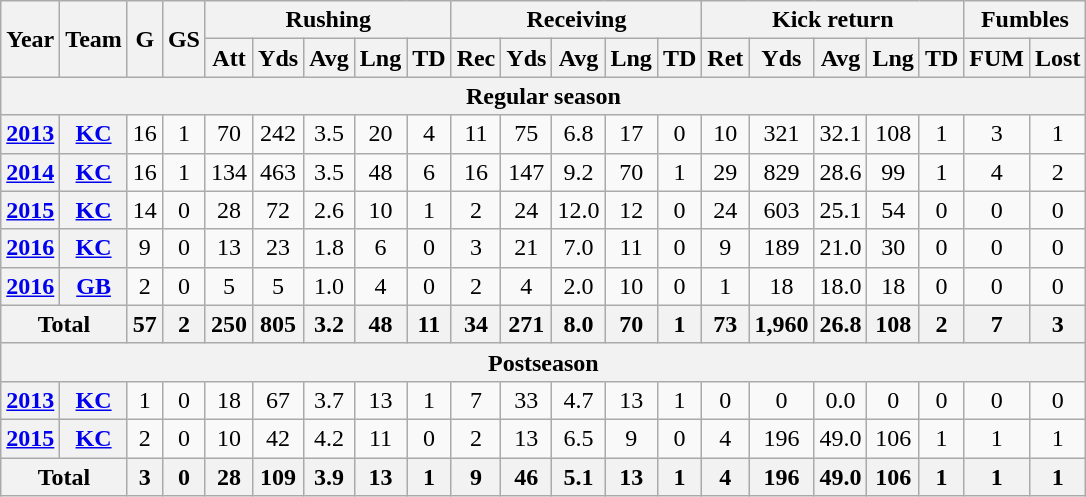<table class="wikitable" style="text-align: center;">
<tr>
<th rowspan="2">Year</th>
<th rowspan="2">Team</th>
<th rowspan="2">G</th>
<th rowspan="2">GS</th>
<th colspan="5">Rushing</th>
<th colspan="5">Receiving</th>
<th colspan="5">Kick return</th>
<th colspan="2">Fumbles</th>
</tr>
<tr>
<th>Att</th>
<th>Yds</th>
<th>Avg</th>
<th>Lng</th>
<th>TD</th>
<th>Rec</th>
<th>Yds</th>
<th>Avg</th>
<th>Lng</th>
<th>TD</th>
<th>Ret</th>
<th>Yds</th>
<th>Avg</th>
<th>Lng</th>
<th>TD</th>
<th>FUM</th>
<th>Lost</th>
</tr>
<tr>
<th colspan=21><strong>Regular season</strong></th>
</tr>
<tr>
<th><a href='#'>2013</a></th>
<th><a href='#'>KC</a></th>
<td>16</td>
<td>1</td>
<td>70</td>
<td>242</td>
<td>3.5</td>
<td>20</td>
<td>4</td>
<td>11</td>
<td>75</td>
<td>6.8</td>
<td>17</td>
<td>0</td>
<td>10</td>
<td>321</td>
<td>32.1</td>
<td>108</td>
<td>1</td>
<td>3</td>
<td>1</td>
</tr>
<tr>
<th><a href='#'>2014</a></th>
<th><a href='#'>KC</a></th>
<td>16</td>
<td>1</td>
<td>134</td>
<td>463</td>
<td>3.5</td>
<td>48</td>
<td>6</td>
<td>16</td>
<td>147</td>
<td>9.2</td>
<td>70</td>
<td>1</td>
<td>29</td>
<td>829</td>
<td>28.6</td>
<td>99</td>
<td>1</td>
<td>4</td>
<td>2</td>
</tr>
<tr>
<th><a href='#'>2015</a></th>
<th><a href='#'>KC</a></th>
<td>14</td>
<td>0</td>
<td>28</td>
<td>72</td>
<td>2.6</td>
<td>10</td>
<td>1</td>
<td>2</td>
<td>24</td>
<td>12.0</td>
<td>12</td>
<td>0</td>
<td>24</td>
<td>603</td>
<td>25.1</td>
<td>54</td>
<td>0</td>
<td>0</td>
<td>0</td>
</tr>
<tr>
<th><a href='#'>2016</a></th>
<th><a href='#'>KC</a></th>
<td>9</td>
<td>0</td>
<td>13</td>
<td>23</td>
<td>1.8</td>
<td>6</td>
<td>0</td>
<td>3</td>
<td>21</td>
<td>7.0</td>
<td>11</td>
<td>0</td>
<td>9</td>
<td>189</td>
<td>21.0</td>
<td>30</td>
<td>0</td>
<td>0</td>
<td>0</td>
</tr>
<tr>
<th><a href='#'>2016</a></th>
<th><a href='#'>GB</a></th>
<td>2</td>
<td>0</td>
<td>5</td>
<td>5</td>
<td>1.0</td>
<td>4</td>
<td>0</td>
<td>2</td>
<td>4</td>
<td>2.0</td>
<td>10</td>
<td>0</td>
<td>1</td>
<td>18</td>
<td>18.0</td>
<td>18</td>
<td>0</td>
<td>0</td>
<td>0</td>
</tr>
<tr>
<th colspan="2">Total</th>
<th>57</th>
<th>2</th>
<th>250</th>
<th>805</th>
<th>3.2</th>
<th>48</th>
<th>11</th>
<th>34</th>
<th>271</th>
<th>8.0</th>
<th>70</th>
<th>1</th>
<th>73</th>
<th>1,960</th>
<th>26.8</th>
<th>108</th>
<th>2</th>
<th>7</th>
<th>3</th>
</tr>
<tr>
<th colspan=21><strong>Postseason</strong></th>
</tr>
<tr>
<th><a href='#'>2013</a></th>
<th><a href='#'>KC</a></th>
<td>1</td>
<td>0</td>
<td>18</td>
<td>67</td>
<td>3.7</td>
<td>13</td>
<td>1</td>
<td>7</td>
<td>33</td>
<td>4.7</td>
<td>13</td>
<td>1</td>
<td>0</td>
<td>0</td>
<td>0.0</td>
<td>0</td>
<td>0</td>
<td>0</td>
<td>0</td>
</tr>
<tr>
<th><a href='#'>2015</a></th>
<th><a href='#'>KC</a></th>
<td>2</td>
<td>0</td>
<td>10</td>
<td>42</td>
<td>4.2</td>
<td>11</td>
<td>0</td>
<td>2</td>
<td>13</td>
<td>6.5</td>
<td>9</td>
<td>0</td>
<td>4</td>
<td>196</td>
<td>49.0</td>
<td>106</td>
<td>1</td>
<td>1</td>
<td>1</td>
</tr>
<tr>
<th colspan="2">Total</th>
<th>3</th>
<th>0</th>
<th>28</th>
<th>109</th>
<th>3.9</th>
<th>13</th>
<th>1</th>
<th>9</th>
<th>46</th>
<th>5.1</th>
<th>13</th>
<th>1</th>
<th>4</th>
<th>196</th>
<th>49.0</th>
<th>106</th>
<th>1</th>
<th>1</th>
<th>1</th>
</tr>
</table>
